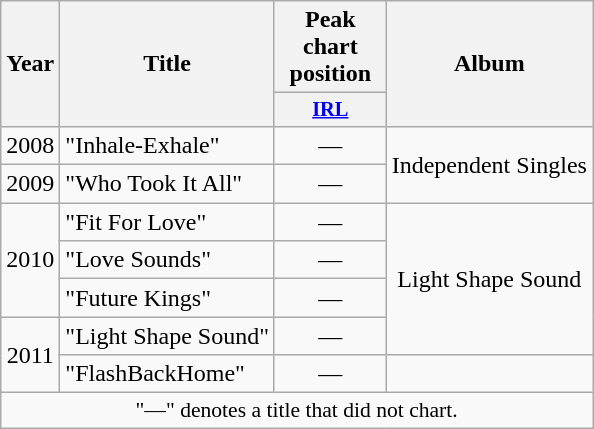<table class="wikitable" style="text-align:center;">
<tr>
<th rowspan=2>Year</th>
<th rowspan=2>Title</th>
<th>Peak chart position</th>
<th rowspan="2">Album</th>
</tr>
<tr>
<th style="width:5em;font-size:85%"><a href='#'>IRL</a></th>
</tr>
<tr>
<td rowspan="1">2008</td>
<td style="text-align:left;">"Inhale-Exhale"</td>
<td>—</td>
<td rowspan="2">Independent Singles</td>
</tr>
<tr>
<td rowspan="1">2009</td>
<td style="text-align:left;">"Who Took It All"</td>
<td>—</td>
</tr>
<tr>
<td rowspan="3">2010</td>
<td style="text-align:left;">"Fit For Love"</td>
<td>—</td>
<td rowspan="4">Light Shape Sound</td>
</tr>
<tr>
<td style="text-align:left;">"Love Sounds"</td>
<td>—</td>
</tr>
<tr>
<td style="text-align:left;">"Future Kings"</td>
<td>—</td>
</tr>
<tr>
<td rowspan="2">2011</td>
<td style="text-align:left;">"Light Shape Sound"</td>
<td>—</td>
</tr>
<tr>
<td style="text-align:left;">"FlashBackHome"</td>
<td>—</td>
</tr>
<tr>
<td colspan="4" style="font-size:90%">"—" denotes a title that did not chart.</td>
</tr>
</table>
